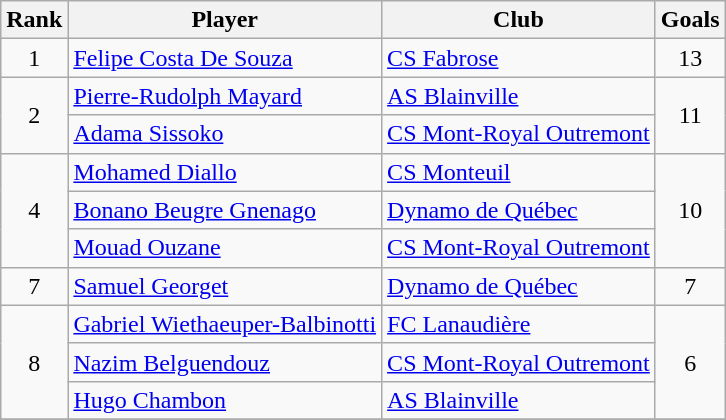<table class="wikitable">
<tr>
<th>Rank</th>
<th>Player</th>
<th>Club</th>
<th>Goals</th>
</tr>
<tr>
<td align=center>1</td>
<td><a href='#'>Felipe Costa De Souza</a></td>
<td><a href='#'>CS Fabrose</a></td>
<td align=center>13</td>
</tr>
<tr>
<td rowspan="2" align=center>2</td>
<td><a href='#'>Pierre-Rudolph Mayard</a></td>
<td><a href='#'>AS Blainville</a></td>
<td rowspan="2" align=center>11</td>
</tr>
<tr>
<td><a href='#'>Adama Sissoko</a></td>
<td><a href='#'>CS Mont-Royal Outremont</a></td>
</tr>
<tr>
<td rowspan="3" align=center>4</td>
<td><a href='#'>Mohamed Diallo</a></td>
<td><a href='#'>CS Monteuil</a></td>
<td rowspan="3" align=center>10</td>
</tr>
<tr>
<td><a href='#'>Bonano Beugre Gnenago</a></td>
<td><a href='#'>Dynamo de Québec</a></td>
</tr>
<tr>
<td><a href='#'>Mouad Ouzane</a></td>
<td><a href='#'>CS Mont-Royal Outremont</a></td>
</tr>
<tr>
<td align=center>7</td>
<td><a href='#'>Samuel Georget</a></td>
<td><a href='#'>Dynamo de Québec</a></td>
<td align=center>7</td>
</tr>
<tr>
<td rowspan="3" align=center>8</td>
<td><a href='#'>Gabriel Wiethaeuper-Balbinotti</a></td>
<td><a href='#'>FC Lanaudière</a></td>
<td rowspan="3" align=center>6</td>
</tr>
<tr>
<td><a href='#'>Nazim Belguendouz</a></td>
<td><a href='#'>CS Mont-Royal Outremont</a></td>
</tr>
<tr>
<td><a href='#'>Hugo Chambon</a></td>
<td><a href='#'>AS Blainville</a></td>
</tr>
<tr>
</tr>
</table>
